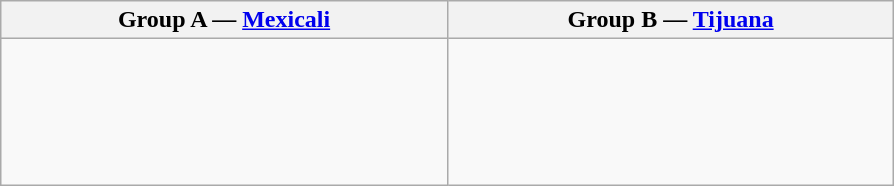<table class="wikitable">
<tr>
<th width=25%>Group A — <a href='#'>Mexicali</a></th>
<th width=25%>Group B — <a href='#'>Tijuana</a></th>
</tr>
<tr>
<td><br><br>
<br>
<br>
<br></td>
<td><br><br>
<br>
<br></td>
</tr>
</table>
